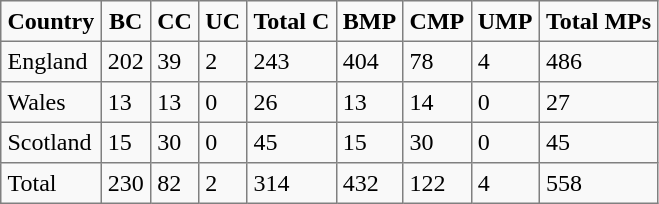<table border="1" cellpadding="4" cellspacing="0" border=" 1px #aaa solid" style="margin: 1em 1em 1em 0; background: #f9f9f9; border-collapse: collapse">
<tr>
<th>Country</th>
<th>BC</th>
<th>CC</th>
<th>UC</th>
<th>Total C</th>
<th>BMP</th>
<th>CMP</th>
<th>UMP</th>
<th>Total MPs</th>
</tr>
<tr>
<td>England</td>
<td>202</td>
<td>39</td>
<td>2</td>
<td>243</td>
<td>404</td>
<td>78</td>
<td>4</td>
<td>486</td>
</tr>
<tr>
<td>Wales</td>
<td>13</td>
<td>13</td>
<td>0</td>
<td>26</td>
<td>13</td>
<td>14</td>
<td>0</td>
<td>27</td>
</tr>
<tr>
<td>Scotland</td>
<td>15</td>
<td>30</td>
<td>0</td>
<td>45</td>
<td>15</td>
<td>30</td>
<td>0</td>
<td>45</td>
</tr>
<tr>
<td>Total</td>
<td>230</td>
<td>82</td>
<td>2</td>
<td>314</td>
<td>432</td>
<td>122</td>
<td>4</td>
<td>558</td>
</tr>
</table>
